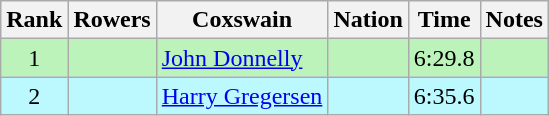<table class="wikitable sortable" style="text-align:center">
<tr>
<th>Rank</th>
<th>Rowers</th>
<th>Coxswain</th>
<th>Nation</th>
<th>Time</th>
<th>Notes</th>
</tr>
<tr bgcolor=bbf3bb>
<td>1</td>
<td align=left></td>
<td align=left><a href='#'>John Donnelly</a></td>
<td align=left></td>
<td>6:29.8</td>
<td></td>
</tr>
<tr bgcolor=bbf9ff>
<td>2</td>
<td align=left></td>
<td align=left><a href='#'>Harry Gregersen</a></td>
<td align=left></td>
<td>6:35.6</td>
<td></td>
</tr>
</table>
